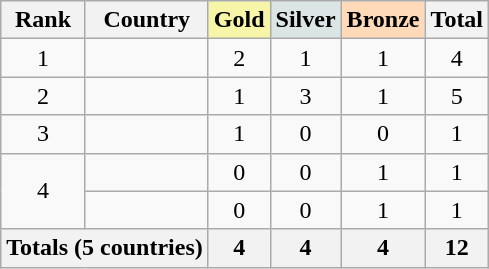<table class="wikitable sortable" style="text-align:center;">
<tr>
<th>Rank</th>
<th>Country</th>
<th style="background:#F7F6A8"> Gold</th>
<th style="background:#DCE5E5"> Silver</th>
<th style="background:#FFDAB9"> Bronze</th>
<th>Total</th>
</tr>
<tr>
<td>1</td>
<td style="text-align:left;"></td>
<td>2</td>
<td>1</td>
<td>1</td>
<td>4</td>
</tr>
<tr>
<td>2</td>
<td style="text-align:left;"></td>
<td>1</td>
<td>3</td>
<td>1</td>
<td>5</td>
</tr>
<tr>
<td>3</td>
<td style="text-align:left;"></td>
<td>1</td>
<td>0</td>
<td>0</td>
<td>1</td>
</tr>
<tr>
<td rowspan="2">4</td>
<td style="text-align:left;"></td>
<td>0</td>
<td>0</td>
<td>1</td>
<td>1</td>
</tr>
<tr>
<td style="text-align:left;"></td>
<td>0</td>
<td>0</td>
<td>1</td>
<td>1</td>
</tr>
<tr>
<th colspan="2" style="text-align:left;">Totals (5 countries)</th>
<th>4</th>
<th>4</th>
<th>4</th>
<th>12</th>
</tr>
</table>
